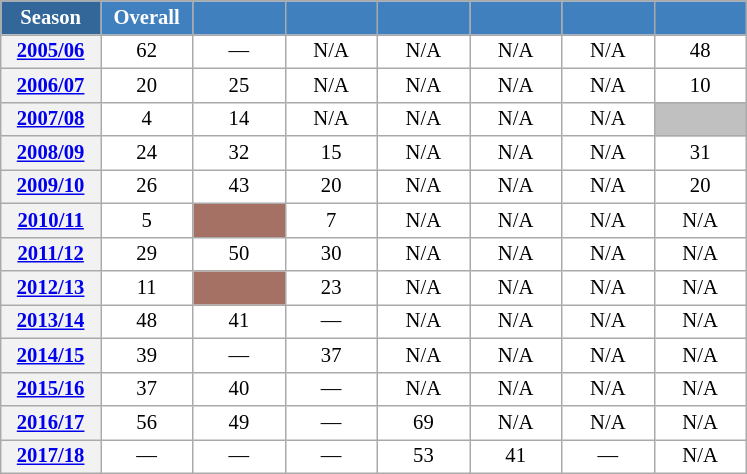<table class="wikitable" style="font-size:86%; text-align:center; border:grey solid 1px; border-collapse:collapse; background:#ffffff;">
<tr>
<th style="background-color:#369; color:white; width:60px;"> Season </th>
<th style="background-color:#4180be; color:white; width:55px;">Overall</th>
<th style="background-color:#4180be; color:white; width:55px;"></th>
<th style="background-color:#4180be; color:white; width:55px;"></th>
<th style="background-color:#4180be; color:white; width:55px;"></th>
<th style="background-color:#4180be; color:white; width:55px;"></th>
<th style="background-color:#4180be; color:white; width:55px;"></th>
<th style="background-color:#4180be; color:white; width:55px;"></th>
</tr>
<tr>
<th scope=row align=center><a href='#'>2005/06</a></th>
<td align=center>62</td>
<td align=center>—</td>
<td align=center>N/A</td>
<td align=center>N/A</td>
<td align=center>N/A</td>
<td align=center>N/A</td>
<td align=center>48</td>
</tr>
<tr>
<th scope=row align=center><a href='#'>2006/07</a></th>
<td align=center>20</td>
<td align=center>25</td>
<td align=center>N/A</td>
<td align=center>N/A</td>
<td align=center>N/A</td>
<td align=center>N/A</td>
<td align=center>10</td>
</tr>
<tr>
<th scope=row align=center><a href='#'>2007/08</a></th>
<td align=center>4</td>
<td align=center>14</td>
<td align=center>N/A</td>
<td align=center>N/A</td>
<td align=center>N/A</td>
<td align=center>N/A</td>
<td align=center bgcolor=silver></td>
</tr>
<tr>
<th scope=row align=center><a href='#'>2008/09</a></th>
<td align=center>24</td>
<td align=center>32</td>
<td align=center>15</td>
<td align=center>N/A</td>
<td align=center>N/A</td>
<td align=center>N/A</td>
<td align=center>31</td>
</tr>
<tr>
<th scope=row align=center><a href='#'>2009/10</a></th>
<td align=center>26</td>
<td align=center>43</td>
<td align=center>20</td>
<td align=center>N/A</td>
<td align=center>N/A</td>
<td align=center>N/A</td>
<td align=center>20</td>
</tr>
<tr>
<th scope=row align=center><a href='#'>2010/11</a></th>
<td align=center>5</td>
<td align=center bgcolor=#A57164></td>
<td align=center>7</td>
<td align=center>N/A</td>
<td align=center>N/A</td>
<td align=center>N/A</td>
<td align=center>N/A</td>
</tr>
<tr>
<th scope=row align=center><a href='#'>2011/12</a></th>
<td align=center>29</td>
<td align=center>50</td>
<td align=center>30</td>
<td align=center>N/A</td>
<td align=center>N/A</td>
<td align=center>N/A</td>
<td align=center>N/A</td>
</tr>
<tr>
<th scope=row align=center><a href='#'>2012/13</a></th>
<td align=center>11</td>
<td align=center bgcolor=#A57164></td>
<td align=center>23</td>
<td align=center>N/A</td>
<td align=center>N/A</td>
<td align=center>N/A</td>
<td align=center>N/A</td>
</tr>
<tr>
<th scope=row align=center><a href='#'>2013/14</a></th>
<td align=center>48</td>
<td align=center>41</td>
<td align=center>—</td>
<td align=center>N/A</td>
<td align=center>N/A</td>
<td align=center>N/A</td>
<td align=center>N/A</td>
</tr>
<tr>
<th scope=row align=center><a href='#'>2014/15</a></th>
<td align=center>39</td>
<td align=center>—</td>
<td align=center>37</td>
<td align=center>N/A</td>
<td align=center>N/A</td>
<td align=center>N/A</td>
<td align=center>N/A</td>
</tr>
<tr>
<th scope=row align=center><a href='#'>2015/16</a></th>
<td align=center>37</td>
<td align=center>40</td>
<td align=center>—</td>
<td align=center>N/A</td>
<td align=center>N/A</td>
<td align=center>N/A</td>
<td align=center>N/A</td>
</tr>
<tr>
<th scope=row align=center><a href='#'>2016/17</a></th>
<td align=center>56</td>
<td align=center>49</td>
<td align=center>—</td>
<td align=center>69</td>
<td align=center>N/A</td>
<td align=center>N/A</td>
<td align=center>N/A</td>
</tr>
<tr>
<th scope=row align=center><a href='#'>2017/18</a></th>
<td align=center>—</td>
<td align=center>—</td>
<td align=center>—</td>
<td align=center>53</td>
<td align=center>41</td>
<td align=center>—</td>
<td align=center>N/A</td>
</tr>
</table>
